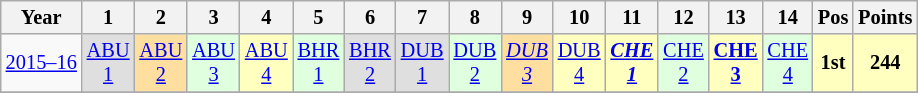<table class="wikitable" style="text-align:center; font-size:85%">
<tr>
<th>Year</th>
<th>1</th>
<th>2</th>
<th>3</th>
<th>4</th>
<th>5</th>
<th>6</th>
<th>7</th>
<th>8</th>
<th>9</th>
<th>10</th>
<th>11</th>
<th>12</th>
<th>13</th>
<th>14</th>
<th>Pos</th>
<th>Points</th>
</tr>
<tr>
<td nowrap><a href='#'>2015–16</a></td>
<td style="background:#DFDFDF;"><a href='#'>ABU<br>1</a><br></td>
<td style="background:#FFDF9F;"><a href='#'>ABU<br>2</a><br></td>
<td style="background:#DFFFDF;"><a href='#'>ABU<br>3</a><br></td>
<td style="background:#FFFFBF;"><a href='#'>ABU<br>4</a><br></td>
<td style="background:#DFFFDF;"><a href='#'>BHR<br>1</a><br></td>
<td style="background:#DFDFDF;"><a href='#'>BHR<br>2</a><br></td>
<td style="background:#DFDFDF;"><a href='#'>DUB<br>1</a><br></td>
<td style="background:#DFFFDF;"><a href='#'>DUB<br>2</a><br></td>
<td style="background:#FFDF9F;"><em><a href='#'>DUB<br>3</a></em><br></td>
<td style="background:#FFFFBF;"><a href='#'>DUB<br>4</a><br></td>
<td style="background:#FFFFBF;"><strong><em><a href='#'>CHE<br>1</a></em></strong><br></td>
<td style="background:#DFFFDF;"><a href='#'>CHE<br>2</a><br></td>
<td style="background:#FFFFBF;"><strong><a href='#'>CHE<br>3</a></strong><br></td>
<td style="background:#DFFFDF;"><a href='#'>CHE<br>4</a><br></td>
<th style="background:#FFFFBF;">1st</th>
<th style="background:#FFFFBF;">244</th>
</tr>
<tr>
</tr>
</table>
